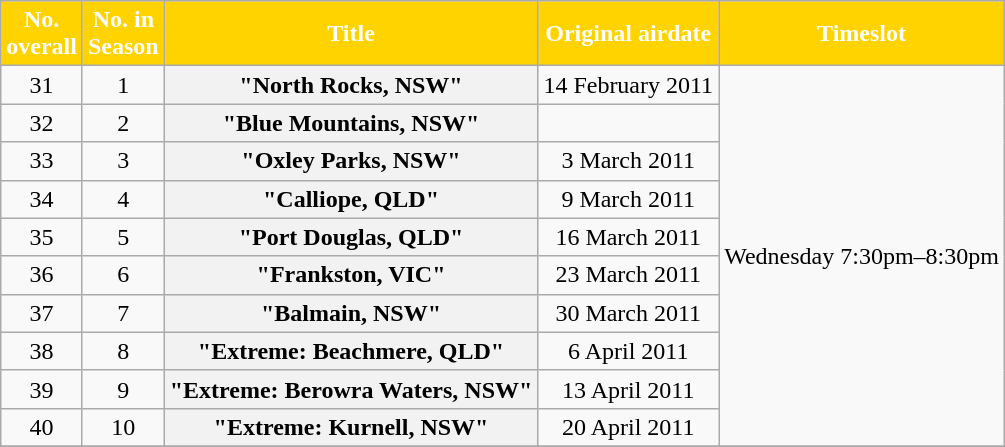<table class="wikitable" style="text-align:center;">
<tr>
<th scope="col" style="background:#FFD300; color:white;">No. <br>overall</th>
<th scope="col" style="background:#FFD300; color:white;">No. in<br> Season</th>
<th scope="col" style="background:#FFD300; color:white;">Title</th>
<th scope="col" style="background:#FFD300; color:white;">Original airdate</th>
<th scope="row" style="background:#FFD300; color:white;">Timeslot</th>
</tr>
<tr>
<td>31</td>
<td>1</td>
<th>"North Rocks, NSW"</th>
<td>14 February 2011</td>
<td rowspan="10">Wednesday 7:30pm–8:30pm</td>
</tr>
<tr>
<td>32</td>
<td>2</td>
<th>"Blue Mountains, NSW"</th>
<td></td>
</tr>
<tr>
<td>33</td>
<td>3</td>
<th>"Oxley Parks, NSW"</th>
<td>3 March 2011</td>
</tr>
<tr>
<td>34</td>
<td>4</td>
<th>"Calliope, QLD"</th>
<td>9 March 2011</td>
</tr>
<tr>
<td>35</td>
<td>5</td>
<th>"Port Douglas, QLD"</th>
<td>16 March 2011</td>
</tr>
<tr>
<td>36</td>
<td>6</td>
<th>"Frankston, VIC"</th>
<td>23 March 2011</td>
</tr>
<tr>
<td>37</td>
<td>7</td>
<th>"Balmain, NSW"</th>
<td>30 March 2011</td>
</tr>
<tr>
<td>38</td>
<td>8</td>
<th>"Extreme: Beachmere, QLD"</th>
<td>6 April 2011</td>
</tr>
<tr>
<td>39</td>
<td>9</td>
<th>"Extreme: Berowra Waters, NSW"</th>
<td>13 April 2011</td>
</tr>
<tr>
<td>40</td>
<td>10</td>
<th>"Extreme: Kurnell, NSW"</th>
<td>20 April 2011</td>
</tr>
<tr>
</tr>
</table>
